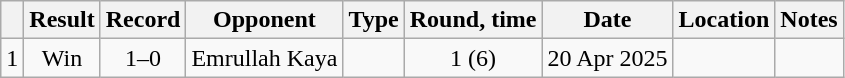<table class="wikitable" style="text-align:center">
<tr>
<th></th>
<th>Result</th>
<th>Record</th>
<th>Opponent</th>
<th>Type</th>
<th>Round, time</th>
<th>Date</th>
<th>Location</th>
<th>Notes</th>
</tr>
<tr>
<td>1</td>
<td>Win</td>
<td>1–0</td>
<td style="text-align:left;">Emrullah Kaya</td>
<td></td>
<td>1 (6) </td>
<td>20 Apr 2025</td>
<td style="text-align:left;"></td>
<td style="text-align:left;"></td>
</tr>
</table>
